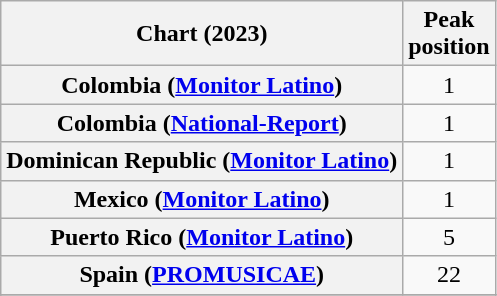<table class="wikitable sortable plainrowheaders" style="text-align:center">
<tr>
<th scope="col">Chart (2023)</th>
<th scope="col">Peak<br>position</th>
</tr>
<tr>
<th scope="row">Colombia (<a href='#'>Monitor Latino</a>)</th>
<td>1</td>
</tr>
<tr>
<th scope="row">Colombia (<a href='#'>National-Report</a>)</th>
<td>1</td>
</tr>
<tr>
<th scope="row">Dominican Republic (<a href='#'>Monitor Latino</a>)</th>
<td>1</td>
</tr>
<tr>
<th scope="row">Mexico (<a href='#'>Monitor Latino</a>)</th>
<td>1</td>
</tr>
<tr>
<th scope="row">Puerto Rico (<a href='#'>Monitor Latino</a>)</th>
<td>5</td>
</tr>
<tr>
<th scope="row">Spain (<a href='#'>PROMUSICAE</a>)</th>
<td>22</td>
</tr>
<tr>
</tr>
<tr>
</tr>
<tr>
</tr>
</table>
